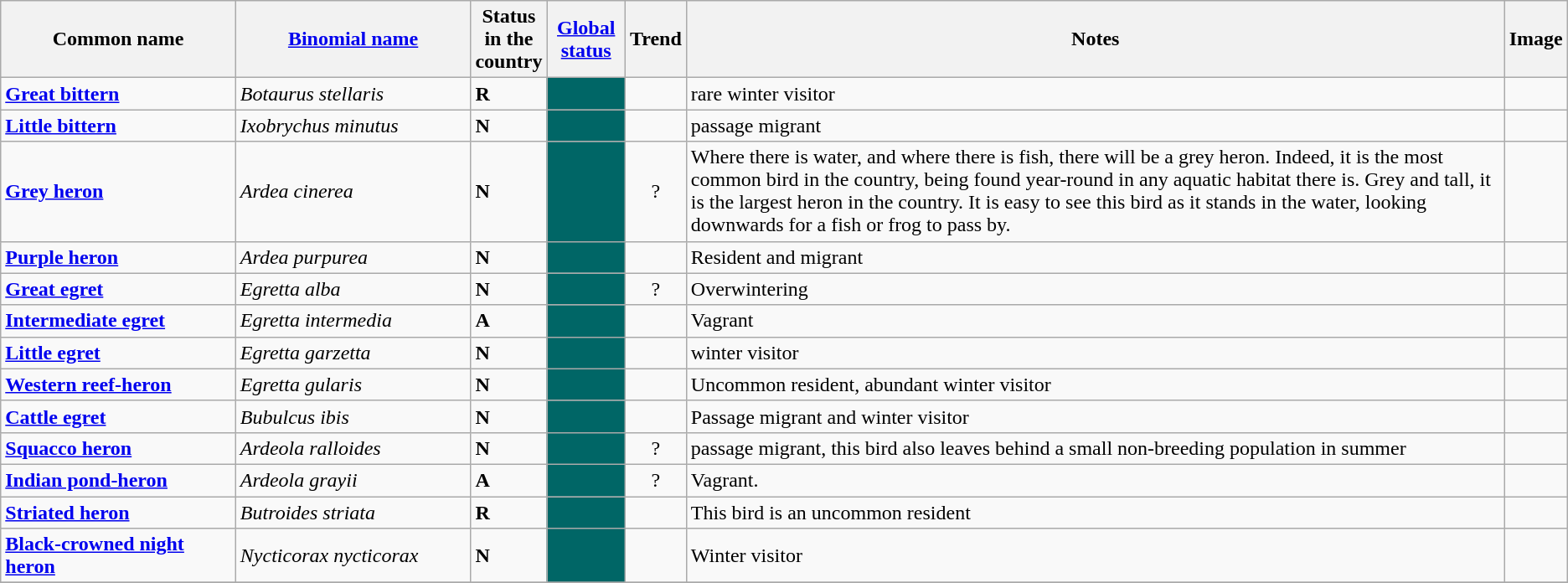<table class="wikitable sortable">
<tr>
<th width="15%">Common name</th>
<th width="15%"><a href='#'>Binomial name</a></th>
<th width="1%">Status in the country</th>
<th width="5%"><a href='#'>Global status</a></th>
<th width="1%">Trend</th>
<th class="unsortable">Notes</th>
<th class="unsortable">Image</th>
</tr>
<tr>
<td><strong><a href='#'>Great bittern</a></strong></td>
<td><em>Botaurus stellaris</em></td>
<td><strong>R</strong></td>
<td align=center style="background: #006666"></td>
<td align=center></td>
<td>rare winter visitor</td>
<td></td>
</tr>
<tr>
<td><strong><a href='#'>Little bittern</a></strong></td>
<td><em>Ixobrychus minutus</em></td>
<td><strong>N</strong></td>
<td align=center style="background: #006666"></td>
<td align=center></td>
<td>passage migrant</td>
<td><br></td>
</tr>
<tr>
<td><strong><a href='#'>Grey heron</a></strong></td>
<td><em>Ardea cinerea</em></td>
<td><strong>N</strong></td>
<td align=center style="background: #006666"></td>
<td align=center>?</td>
<td>Where there is water, and where there is fish, there will be a grey heron. Indeed, it is the most common bird in the country, being found year-round in any aquatic habitat there is. Grey and tall, it is the largest heron in the country. It is easy to see this bird as it stands in the water, looking downwards for a fish or frog to pass by.</td>
<td></td>
</tr>
<tr>
<td><strong><a href='#'>Purple heron</a></strong></td>
<td><em>Ardea purpurea</em></td>
<td><strong>N</strong></td>
<td align=center style="background: #006666"></td>
<td align=center></td>
<td>Resident and migrant</td>
<td></td>
</tr>
<tr>
<td><strong><a href='#'>Great egret</a></strong></td>
<td><em>Egretta alba</em></td>
<td><strong>N</strong></td>
<td align=center style="background: #006666"></td>
<td align=center>?</td>
<td>Overwintering</td>
<td></td>
</tr>
<tr>
<td><strong><a href='#'>Intermediate egret</a></strong></td>
<td><em>Egretta intermedia</em></td>
<td><strong>A</strong></td>
<td align=center style="background: #006666"></td>
<td align=center></td>
<td>Vagrant</td>
<td></td>
</tr>
<tr>
<td><strong><a href='#'>Little egret</a></strong></td>
<td><em>Egretta garzetta</em></td>
<td><strong>N</strong></td>
<td align=center style="background: #006666"></td>
<td align=center></td>
<td>winter visitor</td>
<td></td>
</tr>
<tr>
<td><strong><a href='#'>Western reef-heron</a></strong></td>
<td><em>Egretta gularis</em></td>
<td><strong>N</strong></td>
<td align=center style="background: #006666"></td>
<td align=center></td>
<td>Uncommon resident, abundant winter visitor</td>
<td><br></td>
</tr>
<tr>
<td><strong><a href='#'>Cattle egret</a></strong></td>
<td><em>Bubulcus ibis</em></td>
<td><strong>N</strong></td>
<td align=center style="background: #006666"></td>
<td align=center></td>
<td>Passage migrant and winter visitor</td>
<td></td>
</tr>
<tr>
<td><strong><a href='#'>Squacco heron</a></strong></td>
<td><em>Ardeola ralloides</em></td>
<td><strong>N</strong></td>
<td align=center style="background: #006666"></td>
<td align=center>?</td>
<td>passage migrant, this bird also leaves behind a small non-breeding population in summer</td>
<td><br></td>
</tr>
<tr>
<td><strong><a href='#'>Indian pond-heron</a></strong></td>
<td><em>Ardeola grayii</em></td>
<td><strong>A</strong></td>
<td align=center style="background: #006666"></td>
<td align=center>?</td>
<td>Vagrant.</td>
<td></td>
</tr>
<tr>
<td><strong><a href='#'>Striated heron</a></strong></td>
<td><em>Butroides striata</em></td>
<td><strong>R</strong></td>
<td align=center style="background: #006666"></td>
<td align=center></td>
<td>This bird is an uncommon resident</td>
<td></td>
</tr>
<tr>
<td><strong><a href='#'>Black-crowned night heron</a></strong></td>
<td><em>Nycticorax nycticorax</em></td>
<td><strong>N</strong></td>
<td align=center style="background: #006666"></td>
<td align=center></td>
<td>Winter visitor</td>
<td></td>
</tr>
<tr>
</tr>
</table>
